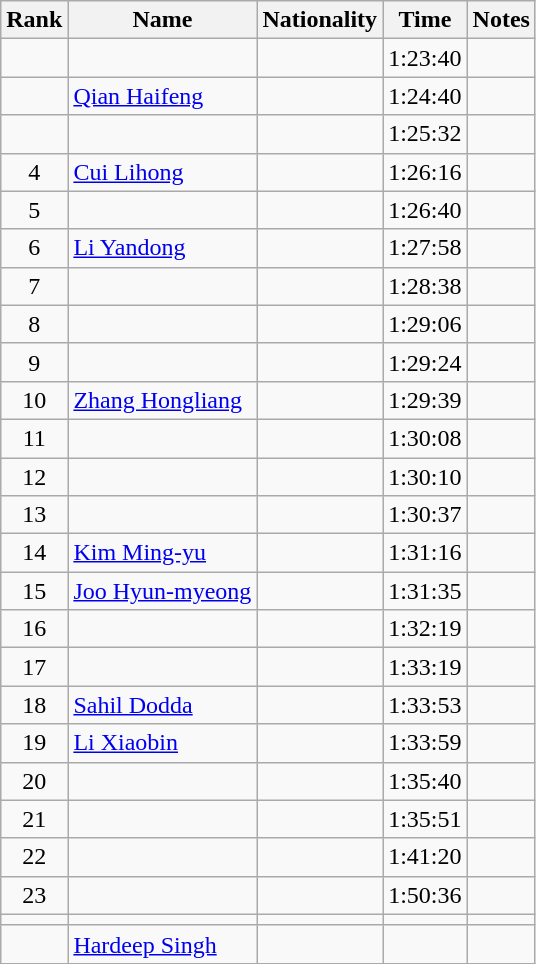<table class="wikitable sortable" style="text-align:center">
<tr>
<th>Rank</th>
<th>Name</th>
<th>Nationality</th>
<th>Time</th>
<th>Notes</th>
</tr>
<tr>
<td></td>
<td align=left></td>
<td align=left></td>
<td>1:23:40</td>
<td></td>
</tr>
<tr>
<td></td>
<td align=left><a href='#'>Qian Haifeng</a></td>
<td align=left></td>
<td>1:24:40</td>
<td></td>
</tr>
<tr>
<td></td>
<td align=left></td>
<td align=left></td>
<td>1:25:32</td>
<td></td>
</tr>
<tr>
<td>4</td>
<td align=left><a href='#'>Cui Lihong</a></td>
<td align=left></td>
<td>1:26:16</td>
<td></td>
</tr>
<tr>
<td>5</td>
<td align=left></td>
<td align=left></td>
<td>1:26:40</td>
<td></td>
</tr>
<tr>
<td>6</td>
<td align=left><a href='#'>Li Yandong</a></td>
<td align=left></td>
<td>1:27:58</td>
<td></td>
</tr>
<tr>
<td>7</td>
<td align=left></td>
<td align=left></td>
<td>1:28:38</td>
<td></td>
</tr>
<tr>
<td>8</td>
<td align=left></td>
<td align=left></td>
<td>1:29:06</td>
<td></td>
</tr>
<tr>
<td>9</td>
<td align=left></td>
<td align=left></td>
<td>1:29:24</td>
<td></td>
</tr>
<tr>
<td>10</td>
<td align=left><a href='#'>Zhang Hongliang</a></td>
<td align=left></td>
<td>1:29:39</td>
<td></td>
</tr>
<tr>
<td>11</td>
<td align=left></td>
<td align=left></td>
<td>1:30:08</td>
<td></td>
</tr>
<tr>
<td>12</td>
<td align=left></td>
<td align=left></td>
<td>1:30:10</td>
<td></td>
</tr>
<tr>
<td>13</td>
<td align=left></td>
<td align=left></td>
<td>1:30:37</td>
<td></td>
</tr>
<tr>
<td>14</td>
<td align=left><a href='#'>Kim Ming-yu</a></td>
<td align=left></td>
<td>1:31:16</td>
<td></td>
</tr>
<tr>
<td>15</td>
<td align=left><a href='#'>Joo Hyun-myeong</a></td>
<td align=left></td>
<td>1:31:35</td>
<td></td>
</tr>
<tr>
<td>16</td>
<td align=left></td>
<td align=left></td>
<td>1:32:19</td>
<td></td>
</tr>
<tr>
<td>17</td>
<td align=left></td>
<td align=left></td>
<td>1:33:19</td>
<td></td>
</tr>
<tr>
<td>18</td>
<td align=left><a href='#'>Sahil Dodda</a></td>
<td align=left></td>
<td>1:33:53</td>
<td></td>
</tr>
<tr>
<td>19</td>
<td align=left><a href='#'>Li Xiaobin</a></td>
<td align=left></td>
<td>1:33:59</td>
<td></td>
</tr>
<tr>
<td>20</td>
<td align=left></td>
<td align=left></td>
<td>1:35:40</td>
<td></td>
</tr>
<tr>
<td>21</td>
<td align=left></td>
<td align=left></td>
<td>1:35:51</td>
<td></td>
</tr>
<tr>
<td>22</td>
<td align=left></td>
<td align=left></td>
<td>1:41:20</td>
<td></td>
</tr>
<tr>
<td>23</td>
<td align=left></td>
<td align=left></td>
<td>1:50:36</td>
<td></td>
</tr>
<tr>
<td></td>
<td align=left></td>
<td align=left></td>
<td></td>
<td></td>
</tr>
<tr>
<td></td>
<td align=left><a href='#'>Hardeep Singh</a></td>
<td align=left></td>
<td></td>
<td></td>
</tr>
</table>
